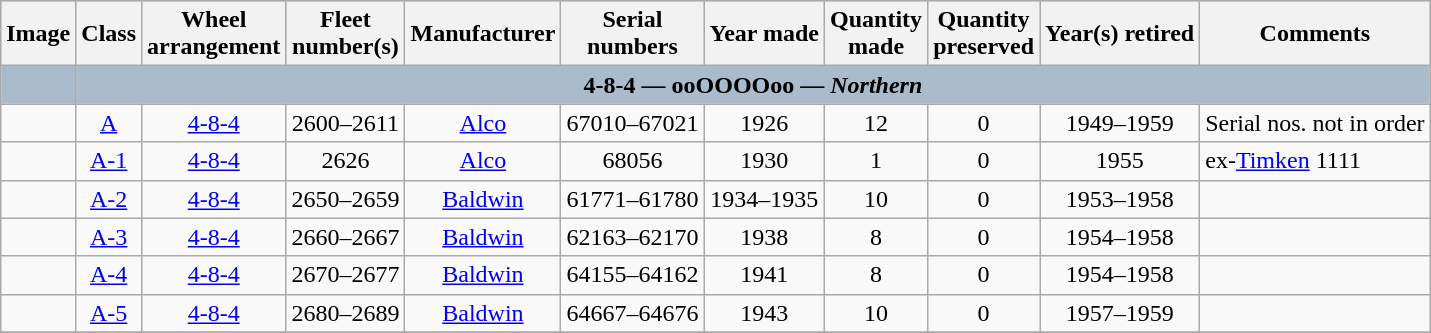<table class="wikitable" style="text-align:center">
<tr style="background:#AABBCC; font-weight:bold">
<th>Image</th>
<th>Class</th>
<th>Wheel<br>arrangement</th>
<th>Fleet<br>number(s)</th>
<th>Manufacturer</th>
<th>Serial<br>numbers</th>
<th>Year made</th>
<th>Quantity<br>made</th>
<th>Quantity<br>preserved</th>
<th>Year(s) retired</th>
<th>Comments</th>
</tr>
<tr style="background:#AABBCC; font-weight:bold">
<td></td>
<td colspan="10">4-8-4 — ooOOOOoo — <em>Northern</em></td>
</tr>
<tr>
<td></td>
<td><a href='#'>A</a></td>
<td><a href='#'>4-8-4</a></td>
<td>2600–2611</td>
<td><a href='#'>Alco</a></td>
<td>67010–67021</td>
<td>1926</td>
<td>12</td>
<td>0</td>
<td>1949–1959</td>
<td align=left>Serial nos. not in order</td>
</tr>
<tr>
<td></td>
<td><a href='#'>A-1</a></td>
<td><a href='#'>4-8-4</a></td>
<td>2626</td>
<td><a href='#'>Alco</a></td>
<td>68056</td>
<td>1930</td>
<td>1</td>
<td>0</td>
<td>1955</td>
<td align=left>ex-<a href='#'>Timken</a> 1111</td>
</tr>
<tr>
<td></td>
<td><a href='#'>A-2</a></td>
<td><a href='#'>4-8-4</a></td>
<td>2650–2659</td>
<td><a href='#'>Baldwin</a></td>
<td>61771–61780</td>
<td>1934–1935</td>
<td>10</td>
<td>0</td>
<td>1953–1958</td>
<td></td>
</tr>
<tr>
<td></td>
<td><a href='#'>A-3</a></td>
<td><a href='#'>4-8-4</a></td>
<td>2660–2667</td>
<td><a href='#'>Baldwin</a></td>
<td>62163–62170</td>
<td>1938</td>
<td>8</td>
<td>0</td>
<td>1954–1958</td>
<td></td>
</tr>
<tr>
<td></td>
<td><a href='#'>A-4</a></td>
<td><a href='#'>4-8-4</a></td>
<td>2670–2677</td>
<td><a href='#'>Baldwin</a></td>
<td>64155–64162</td>
<td>1941</td>
<td>8</td>
<td>0</td>
<td>1954–1958</td>
<td></td>
</tr>
<tr>
<td></td>
<td><a href='#'>A-5</a></td>
<td><a href='#'>4-8-4</a></td>
<td>2680–2689</td>
<td><a href='#'>Baldwin</a></td>
<td>64667–64676</td>
<td>1943</td>
<td>10</td>
<td>0</td>
<td>1957–1959</td>
<td></td>
</tr>
<tr>
</tr>
</table>
